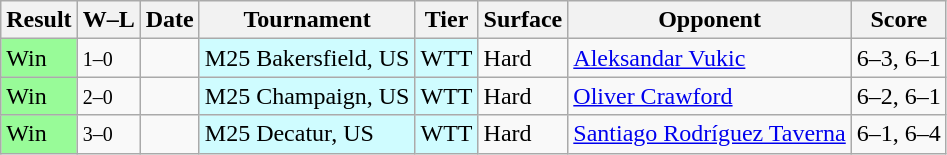<table class="sortable wikitable">
<tr>
<th>Result</th>
<th class="unsortable">W–L</th>
<th>Date</th>
<th>Tournament</th>
<th>Tier</th>
<th>Surface</th>
<th>Opponent</th>
<th class="unsortable">Score</th>
</tr>
<tr>
<td bgcolor=98fb98>Win</td>
<td><small>1–0</small></td>
<td></td>
<td style="background:#cffcff;">M25 Bakersfield, US</td>
<td style="background:#cffcff;">WTT</td>
<td>Hard</td>
<td> <a href='#'>Aleksandar Vukic</a></td>
<td>6–3, 6–1</td>
</tr>
<tr>
<td bgcolor=98fb98>Win</td>
<td><small>2–0</small></td>
<td></td>
<td style="background:#cffcff;">M25 Champaign, US</td>
<td style="background:#cffcff;">WTT</td>
<td>Hard</td>
<td> <a href='#'>Oliver Crawford</a></td>
<td>6–2, 6–1</td>
</tr>
<tr>
<td bgcolor=98fb98>Win</td>
<td><small>3–0</small></td>
<td></td>
<td style="background:#cffcff;">M25 Decatur, US</td>
<td style="background:#cffcff;">WTT</td>
<td>Hard</td>
<td> <a href='#'>Santiago Rodríguez Taverna</a></td>
<td>6–1, 6–4</td>
</tr>
</table>
